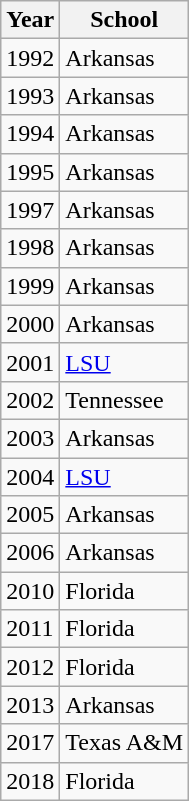<table class="wikitable">
<tr>
<th>Year</th>
<th>School</th>
</tr>
<tr>
<td>1992</td>
<td>Arkansas</td>
</tr>
<tr>
<td>1993</td>
<td>Arkansas</td>
</tr>
<tr>
<td>1994</td>
<td>Arkansas</td>
</tr>
<tr>
<td>1995</td>
<td>Arkansas</td>
</tr>
<tr>
<td>1997</td>
<td>Arkansas</td>
</tr>
<tr>
<td>1998</td>
<td>Arkansas</td>
</tr>
<tr>
<td>1999</td>
<td>Arkansas</td>
</tr>
<tr>
<td>2000</td>
<td>Arkansas</td>
</tr>
<tr>
<td>2001</td>
<td><a href='#'>LSU</a></td>
</tr>
<tr>
<td>2002</td>
<td>Tennessee</td>
</tr>
<tr>
<td>2003</td>
<td>Arkansas</td>
</tr>
<tr>
<td>2004</td>
<td><a href='#'>LSU</a></td>
</tr>
<tr>
<td>2005</td>
<td>Arkansas</td>
</tr>
<tr>
<td>2006</td>
<td>Arkansas</td>
</tr>
<tr>
<td>2010</td>
<td>Florida</td>
</tr>
<tr>
<td>2011</td>
<td>Florida</td>
</tr>
<tr>
<td>2012</td>
<td>Florida</td>
</tr>
<tr>
<td>2013</td>
<td>Arkansas</td>
</tr>
<tr>
<td>2017</td>
<td>Texas A&M</td>
</tr>
<tr>
<td>2018</td>
<td>Florida</td>
</tr>
</table>
